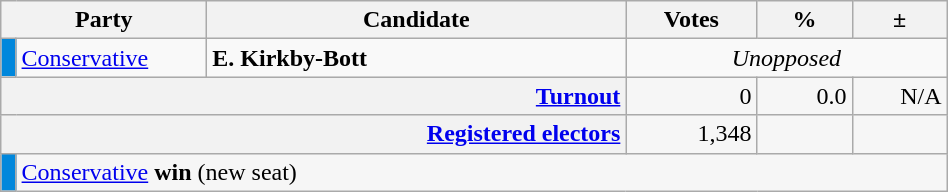<table class=wikitable>
<tr>
<th scope="col" colspan="2" style="width: 130px">Party</th>
<th scope="col" style="width: 17em">Candidate</th>
<th scope="col" style="width: 5em">Votes</th>
<th scope="col" style="width: 3.5em">%</th>
<th scope="col" style="width: 3.5em">±</th>
</tr>
<tr>
<td style="background:#0087DC;"></td>
<td><a href='#'>Conservative</a></td>
<td><strong>E. Kirkby-Bott</strong></td>
<td style="text-align: center; "colspan="3"><em>Unopposed</em></td>
</tr>
<tr style="background-color:#F6F6F6">
<th colspan="3" style="text-align: right; margin-right: 0.5em"><a href='#'>Turnout</a></th>
<td style="text-align: right; margin-right: 0.5em">0</td>
<td style="text-align: right; margin-right: 0.5em">0.0</td>
<td style="text-align: right; margin-right: 0.5em">N/A</td>
</tr>
<tr style="background-color:#F6F6F6;">
<th colspan="3" style="text-align:right;"><a href='#'>Registered electors</a></th>
<td style="text-align:right; margin-right:0.5em">1,348</td>
<td></td>
<td></td>
</tr>
<tr style="background-color:#F6F6F6">
<td style="background:#0087DC;"></td>
<td colspan="5"><a href='#'>Conservative</a> <strong>win</strong> (new seat)</td>
</tr>
</table>
